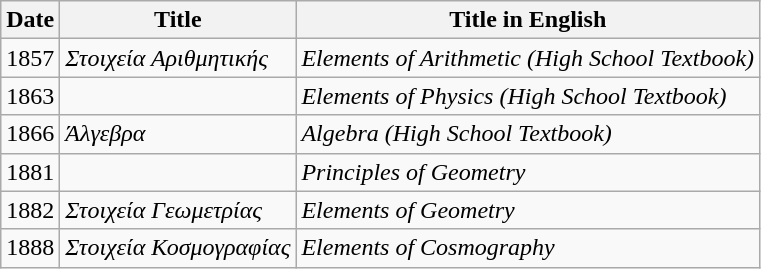<table class="wikitable">
<tr>
<th>Date</th>
<th>Title</th>
<th>Title in English</th>
</tr>
<tr>
<td>1857</td>
<td><em>Στοιχεία Αριθμητικής</em></td>
<td><em>Elements of Arithmetic (High School Textbook)</em></td>
</tr>
<tr>
<td>1863</td>
<td><em></em></td>
<td><em>Elements of Physics (High School Textbook)</em></td>
</tr>
<tr>
<td>1866</td>
<td><em>Άλγεβρα</em></td>
<td><em>Algebra (High School Textbook)</em></td>
</tr>
<tr>
<td>1881</td>
<td><em></em></td>
<td><em>Principles of Geometry</em></td>
</tr>
<tr>
<td>1882</td>
<td><em>Στοιχεία Γεωμετρίας</em></td>
<td><em>Elements of Geometry</em></td>
</tr>
<tr>
<td>1888</td>
<td><em>Στοιχεία Κοσμογραφίας</em></td>
<td><em>Elements of Cosmography</em></td>
</tr>
</table>
